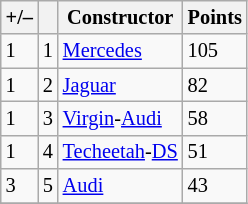<table class="wikitable" style="font-size: 85%">
<tr>
<th scope="col">+/–</th>
<th scope="col"></th>
<th scope="col">Constructor</th>
<th scope="col">Points</th>
</tr>
<tr>
<td align="left"> 1</td>
<td align="center">1</td>
<td> <a href='#'>Mercedes</a></td>
<td align="left">105</td>
</tr>
<tr>
<td align="left"> 1</td>
<td align="center">2</td>
<td> <a href='#'>Jaguar</a></td>
<td align="left">82</td>
</tr>
<tr>
<td align="left"> 1</td>
<td align="center">3</td>
<td> <a href='#'>Virgin</a>-<a href='#'>Audi</a></td>
<td align="left">58</td>
</tr>
<tr>
<td align="left"> 1</td>
<td align="center">4</td>
<td> <a href='#'>Techeetah</a>-<a href='#'>DS</a></td>
<td align="left">51</td>
</tr>
<tr>
<td align="left"> 3</td>
<td align="center">5</td>
<td> <a href='#'>Audi</a></td>
<td align="left">43</td>
</tr>
<tr>
</tr>
</table>
